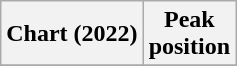<table class="wikitable plainrowheaders" style="text-align:center">
<tr>
<th scope="col">Chart (2022)</th>
<th scope="col">Peak<br>position</th>
</tr>
<tr>
</tr>
</table>
